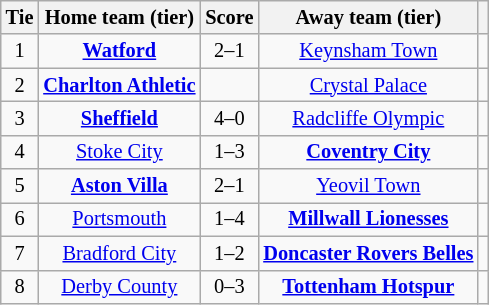<table class="wikitable" style="text-align:center; font-size:85%">
<tr>
<th>Tie</th>
<th>Home team (tier)</th>
<th>Score</th>
<th>Away team (tier)</th>
<th></th>
</tr>
<tr>
<td>1</td>
<td><strong><a href='#'>Watford</a></strong></td>
<td style="text-align:center;">2–1</td>
<td><a href='#'>Keynsham Town</a></td>
<td></td>
</tr>
<tr>
<td>2</td>
<td><strong><a href='#'>Charlton Athletic</a></strong></td>
<td style="text-align:center;"></td>
<td><a href='#'>Crystal Palace</a></td>
<td></td>
</tr>
<tr>
<td>3</td>
<td><strong><a href='#'>Sheffield</a></strong></td>
<td style="text-align:center;">4–0</td>
<td><a href='#'>Radcliffe Olympic</a></td>
<td></td>
</tr>
<tr>
<td>4</td>
<td><a href='#'>Stoke City</a></td>
<td style="text-align:center;">1–3</td>
<td><strong><a href='#'>Coventry City</a></strong></td>
<td></td>
</tr>
<tr>
<td>5</td>
<td><strong><a href='#'>Aston Villa</a></strong></td>
<td style="text-align:center;">2–1 </td>
<td><a href='#'>Yeovil Town</a></td>
<td></td>
</tr>
<tr>
<td>6</td>
<td><a href='#'>Portsmouth</a></td>
<td style="text-align:center;">1–4</td>
<td><strong><a href='#'>Millwall Lionesses</a></strong></td>
<td></td>
</tr>
<tr>
<td>7</td>
<td><a href='#'>Bradford City</a></td>
<td style="text-align:center;">1–2</td>
<td><strong><a href='#'>Doncaster Rovers Belles</a></strong></td>
<td></td>
</tr>
<tr>
<td>8</td>
<td><a href='#'>Derby County</a></td>
<td style="text-align:center;">0–3</td>
<td><strong><a href='#'>Tottenham Hotspur</a></strong></td>
<td></td>
</tr>
</table>
